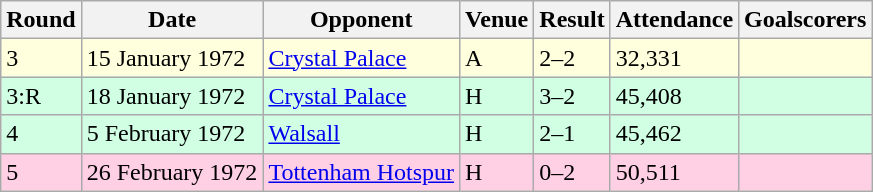<table class="wikitable">
<tr>
<th>Round</th>
<th>Date</th>
<th>Opponent</th>
<th>Venue</th>
<th>Result</th>
<th>Attendance</th>
<th>Goalscorers</th>
</tr>
<tr style="background-color: #ffffdd;">
<td>3</td>
<td>15 January 1972</td>
<td><a href='#'>Crystal Palace</a></td>
<td>A</td>
<td>2–2</td>
<td>32,331</td>
<td></td>
</tr>
<tr style="background-color: #d0ffe3;">
<td>3:R</td>
<td>18 January 1972</td>
<td><a href='#'>Crystal Palace</a></td>
<td>H</td>
<td>3–2</td>
<td>45,408</td>
<td></td>
</tr>
<tr style="background-color: #d0ffe3;">
<td>4</td>
<td>5 February 1972</td>
<td><a href='#'>Walsall</a></td>
<td>H</td>
<td>2–1</td>
<td>45,462</td>
<td></td>
</tr>
<tr style="background-color: #ffd0e3;">
<td>5</td>
<td>26 February 1972</td>
<td><a href='#'>Tottenham Hotspur</a></td>
<td>H</td>
<td>0–2</td>
<td>50,511</td>
<td></td>
</tr>
</table>
